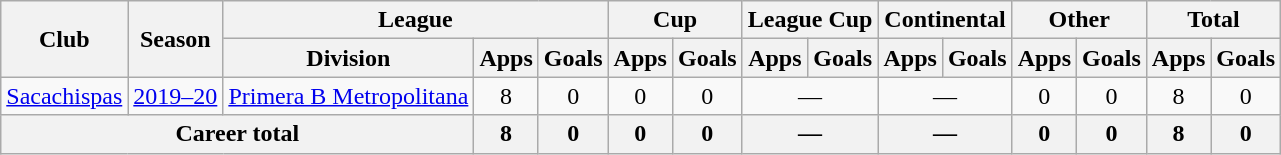<table class="wikitable" style="text-align:center">
<tr>
<th rowspan="2">Club</th>
<th rowspan="2">Season</th>
<th colspan="3">League</th>
<th colspan="2">Cup</th>
<th colspan="2">League Cup</th>
<th colspan="2">Continental</th>
<th colspan="2">Other</th>
<th colspan="2">Total</th>
</tr>
<tr>
<th>Division</th>
<th>Apps</th>
<th>Goals</th>
<th>Apps</th>
<th>Goals</th>
<th>Apps</th>
<th>Goals</th>
<th>Apps</th>
<th>Goals</th>
<th>Apps</th>
<th>Goals</th>
<th>Apps</th>
<th>Goals</th>
</tr>
<tr>
<td rowspan="1"><a href='#'>Sacachispas</a></td>
<td><a href='#'>2019–20</a></td>
<td rowspan="1"><a href='#'>Primera B Metropolitana</a></td>
<td>8</td>
<td>0</td>
<td>0</td>
<td>0</td>
<td colspan="2">—</td>
<td colspan="2">—</td>
<td>0</td>
<td>0</td>
<td>8</td>
<td>0</td>
</tr>
<tr>
<th colspan="3">Career total</th>
<th>8</th>
<th>0</th>
<th>0</th>
<th>0</th>
<th colspan="2">—</th>
<th colspan="2">—</th>
<th>0</th>
<th>0</th>
<th>8</th>
<th>0</th>
</tr>
</table>
